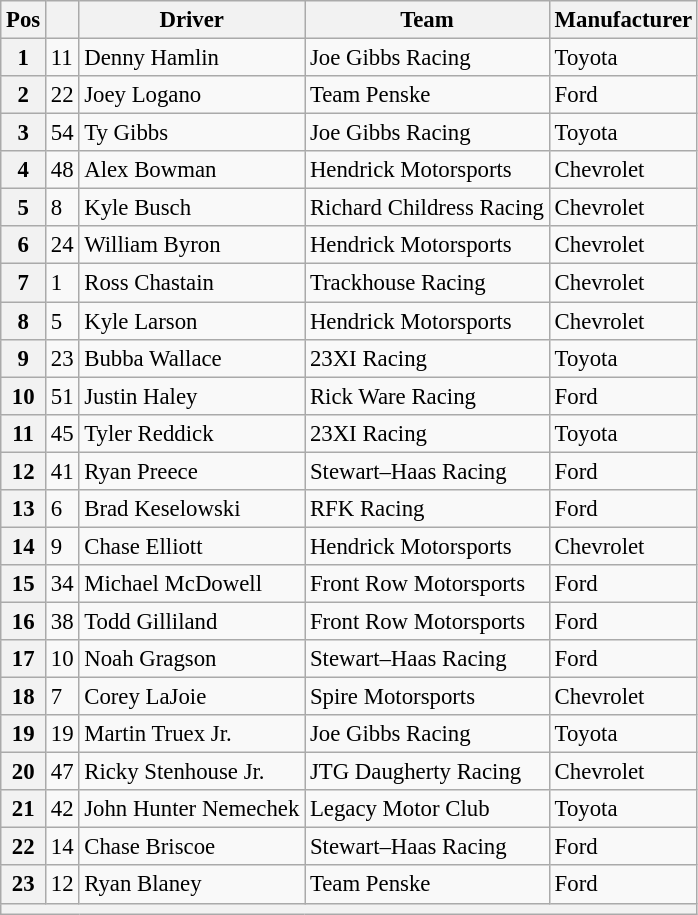<table class="wikitable" style="font-size:95%">
<tr>
<th>Pos</th>
<th></th>
<th>Driver</th>
<th>Team</th>
<th>Manufacturer</th>
</tr>
<tr>
<th>1</th>
<td>11</td>
<td>Denny Hamlin</td>
<td>Joe Gibbs Racing</td>
<td>Toyota</td>
</tr>
<tr>
<th>2</th>
<td>22</td>
<td>Joey Logano</td>
<td>Team Penske</td>
<td>Ford</td>
</tr>
<tr>
<th>3</th>
<td>54</td>
<td>Ty Gibbs</td>
<td>Joe Gibbs Racing</td>
<td>Toyota</td>
</tr>
<tr>
<th>4</th>
<td>48</td>
<td>Alex Bowman</td>
<td>Hendrick Motorsports</td>
<td>Chevrolet</td>
</tr>
<tr>
<th>5</th>
<td>8</td>
<td>Kyle Busch</td>
<td>Richard Childress Racing</td>
<td>Chevrolet</td>
</tr>
<tr>
<th>6</th>
<td>24</td>
<td>William Byron</td>
<td>Hendrick Motorsports</td>
<td>Chevrolet</td>
</tr>
<tr>
<th>7</th>
<td>1</td>
<td>Ross Chastain</td>
<td>Trackhouse Racing</td>
<td>Chevrolet</td>
</tr>
<tr>
<th>8</th>
<td>5</td>
<td>Kyle Larson</td>
<td>Hendrick Motorsports</td>
<td>Chevrolet</td>
</tr>
<tr>
<th>9</th>
<td>23</td>
<td>Bubba Wallace</td>
<td>23XI Racing</td>
<td>Toyota</td>
</tr>
<tr>
<th>10</th>
<td>51</td>
<td>Justin Haley</td>
<td>Rick Ware Racing</td>
<td>Ford</td>
</tr>
<tr>
<th>11</th>
<td>45</td>
<td>Tyler Reddick</td>
<td>23XI Racing</td>
<td>Toyota</td>
</tr>
<tr>
<th>12</th>
<td>41</td>
<td>Ryan Preece</td>
<td>Stewart–Haas Racing</td>
<td>Ford</td>
</tr>
<tr>
<th>13</th>
<td>6</td>
<td>Brad Keselowski</td>
<td>RFK Racing</td>
<td>Ford</td>
</tr>
<tr>
<th>14</th>
<td>9</td>
<td>Chase Elliott</td>
<td>Hendrick Motorsports</td>
<td>Chevrolet</td>
</tr>
<tr>
<th>15</th>
<td>34</td>
<td>Michael McDowell</td>
<td>Front Row Motorsports</td>
<td>Ford</td>
</tr>
<tr>
<th>16</th>
<td>38</td>
<td>Todd Gilliland</td>
<td>Front Row Motorsports</td>
<td>Ford</td>
</tr>
<tr>
<th>17</th>
<td>10</td>
<td>Noah Gragson</td>
<td>Stewart–Haas Racing</td>
<td>Ford</td>
</tr>
<tr>
<th>18</th>
<td>7</td>
<td>Corey LaJoie</td>
<td>Spire Motorsports</td>
<td>Chevrolet</td>
</tr>
<tr>
<th>19</th>
<td>19</td>
<td>Martin Truex Jr.</td>
<td>Joe Gibbs Racing</td>
<td>Toyota</td>
</tr>
<tr>
<th>20</th>
<td>47</td>
<td>Ricky Stenhouse Jr.</td>
<td>JTG Daugherty Racing</td>
<td>Chevrolet</td>
</tr>
<tr>
<th>21</th>
<td>42</td>
<td>John Hunter Nemechek</td>
<td>Legacy Motor Club</td>
<td>Toyota</td>
</tr>
<tr>
<th>22</th>
<td>14</td>
<td>Chase Briscoe</td>
<td>Stewart–Haas Racing</td>
<td>Ford</td>
</tr>
<tr>
<th>23</th>
<td>12</td>
<td>Ryan Blaney</td>
<td>Team Penske</td>
<td>Ford</td>
</tr>
<tr>
<th colspan="7"></th>
</tr>
</table>
